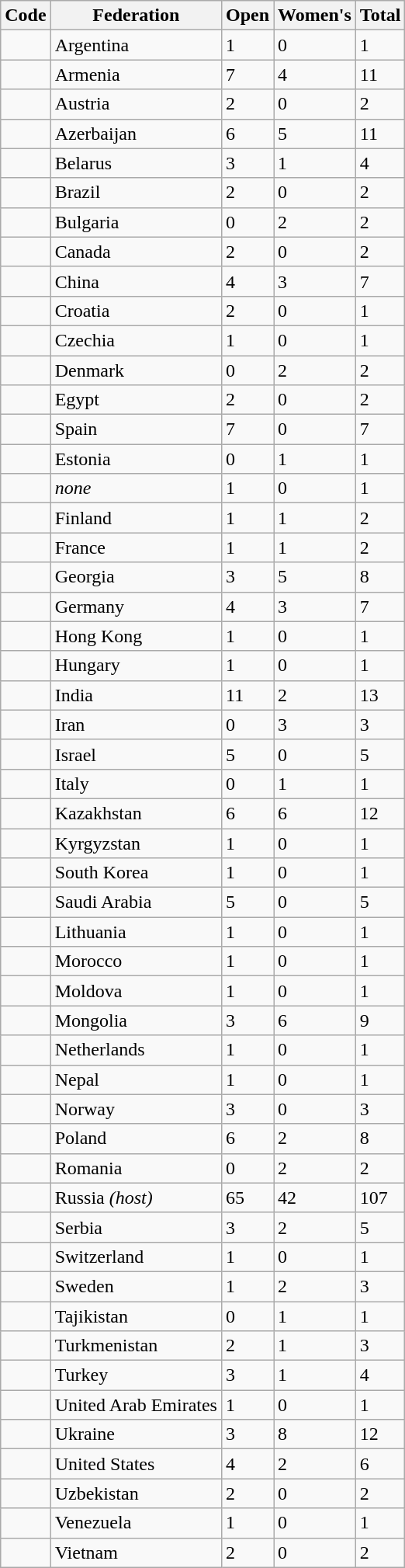<table class="wikitable">
<tr>
<th>Code</th>
<th>Federation</th>
<th>Open</th>
<th>Women's</th>
<th>Total</th>
</tr>
<tr>
<td></td>
<td> Argentina</td>
<td>1</td>
<td>0</td>
<td>1</td>
</tr>
<tr>
<td></td>
<td> Armenia</td>
<td>7</td>
<td>4</td>
<td>11</td>
</tr>
<tr>
<td></td>
<td> Austria</td>
<td>2</td>
<td>0</td>
<td>2</td>
</tr>
<tr>
<td></td>
<td> Azerbaijan</td>
<td>6</td>
<td>5</td>
<td>11</td>
</tr>
<tr>
<td></td>
<td> Belarus</td>
<td>3</td>
<td>1</td>
<td>4</td>
</tr>
<tr>
<td></td>
<td> Brazil</td>
<td>2</td>
<td>0</td>
<td>2</td>
</tr>
<tr>
<td></td>
<td> Bulgaria</td>
<td>0</td>
<td>2</td>
<td>2</td>
</tr>
<tr>
<td></td>
<td> Canada</td>
<td>2</td>
<td>0</td>
<td>2</td>
</tr>
<tr>
<td></td>
<td> China</td>
<td>4</td>
<td>3</td>
<td>7</td>
</tr>
<tr>
<td></td>
<td> Croatia</td>
<td>2</td>
<td>0</td>
<td>1</td>
</tr>
<tr>
<td></td>
<td> Czechia</td>
<td>1</td>
<td>0</td>
<td>1</td>
</tr>
<tr>
<td></td>
<td> Denmark</td>
<td>0</td>
<td>2</td>
<td>2</td>
</tr>
<tr>
<td></td>
<td> Egypt</td>
<td>2</td>
<td>0</td>
<td>2</td>
</tr>
<tr>
<td></td>
<td> Spain</td>
<td>7</td>
<td>0</td>
<td>7</td>
</tr>
<tr>
<td></td>
<td> Estonia</td>
<td>0</td>
<td>1</td>
<td>1</td>
</tr>
<tr>
<td></td>
<td style="font-style:italic;"> none</td>
<td>1</td>
<td>0</td>
<td>1</td>
</tr>
<tr>
<td></td>
<td> Finland</td>
<td>1</td>
<td>1</td>
<td>2</td>
</tr>
<tr>
<td></td>
<td> France</td>
<td>1</td>
<td>1</td>
<td>2</td>
</tr>
<tr>
<td></td>
<td> Georgia</td>
<td>3</td>
<td>5</td>
<td>8</td>
</tr>
<tr>
<td></td>
<td> Germany</td>
<td>4</td>
<td>3</td>
<td>7</td>
</tr>
<tr>
<td></td>
<td> Hong Kong</td>
<td>1</td>
<td>0</td>
<td>1</td>
</tr>
<tr>
<td></td>
<td> Hungary</td>
<td>1</td>
<td>0</td>
<td>1</td>
</tr>
<tr>
<td></td>
<td> India</td>
<td>11</td>
<td>2</td>
<td>13</td>
</tr>
<tr>
<td></td>
<td> Iran</td>
<td>0</td>
<td>3</td>
<td>3</td>
</tr>
<tr>
<td></td>
<td> Israel</td>
<td>5</td>
<td>0</td>
<td>5</td>
</tr>
<tr>
<td></td>
<td> Italy</td>
<td>0</td>
<td>1</td>
<td>1</td>
</tr>
<tr>
<td></td>
<td> Kazakhstan</td>
<td>6</td>
<td>6</td>
<td>12</td>
</tr>
<tr>
<td></td>
<td> Kyrgyzstan</td>
<td>1</td>
<td>0</td>
<td>1</td>
</tr>
<tr>
<td></td>
<td> South Korea</td>
<td>1</td>
<td>0</td>
<td>1</td>
</tr>
<tr>
<td></td>
<td> Saudi Arabia</td>
<td>5</td>
<td>0</td>
<td>5</td>
</tr>
<tr>
<td></td>
<td> Lithuania</td>
<td>1</td>
<td>0</td>
<td>1</td>
</tr>
<tr>
<td></td>
<td> Morocco</td>
<td>1</td>
<td>0</td>
<td>1</td>
</tr>
<tr>
<td></td>
<td> Moldova</td>
<td>1</td>
<td>0</td>
<td>1</td>
</tr>
<tr>
<td></td>
<td> Mongolia</td>
<td>3</td>
<td>6</td>
<td>9</td>
</tr>
<tr>
<td></td>
<td> Netherlands</td>
<td>1</td>
<td>0</td>
<td>1</td>
</tr>
<tr>
<td></td>
<td> Nepal</td>
<td>1</td>
<td>0</td>
<td>1</td>
</tr>
<tr>
<td></td>
<td> Norway</td>
<td>3</td>
<td>0</td>
<td>3</td>
</tr>
<tr>
<td></td>
<td> Poland</td>
<td>6</td>
<td>2</td>
<td>8</td>
</tr>
<tr>
<td></td>
<td> Romania</td>
<td>0</td>
<td>2</td>
<td>2</td>
</tr>
<tr>
<td></td>
<td> Russia <em>(host)</em></td>
<td>65</td>
<td>42</td>
<td>107</td>
</tr>
<tr>
<td></td>
<td> Serbia</td>
<td>3</td>
<td>2</td>
<td>5</td>
</tr>
<tr>
<td></td>
<td> Switzerland</td>
<td>1</td>
<td>0</td>
<td>1</td>
</tr>
<tr>
<td></td>
<td> Sweden</td>
<td>1</td>
<td>2</td>
<td>3</td>
</tr>
<tr>
<td></td>
<td> Tajikistan</td>
<td>0</td>
<td>1</td>
<td>1</td>
</tr>
<tr>
<td></td>
<td> Turkmenistan</td>
<td>2</td>
<td>1</td>
<td>3</td>
</tr>
<tr>
<td></td>
<td> Turkey</td>
<td>3</td>
<td>1</td>
<td>4</td>
</tr>
<tr>
<td></td>
<td> United Arab Emirates</td>
<td>1</td>
<td>0</td>
<td>1</td>
</tr>
<tr>
<td></td>
<td> Ukraine</td>
<td>3</td>
<td>8</td>
<td>12</td>
</tr>
<tr>
<td></td>
<td> United States</td>
<td>4</td>
<td>2</td>
<td>6</td>
</tr>
<tr>
<td></td>
<td> Uzbekistan</td>
<td>2</td>
<td>0</td>
<td>2</td>
</tr>
<tr>
<td></td>
<td> Venezuela</td>
<td>1</td>
<td>0</td>
<td>1</td>
</tr>
<tr>
<td></td>
<td> Vietnam</td>
<td>2</td>
<td>0</td>
<td>2</td>
</tr>
</table>
